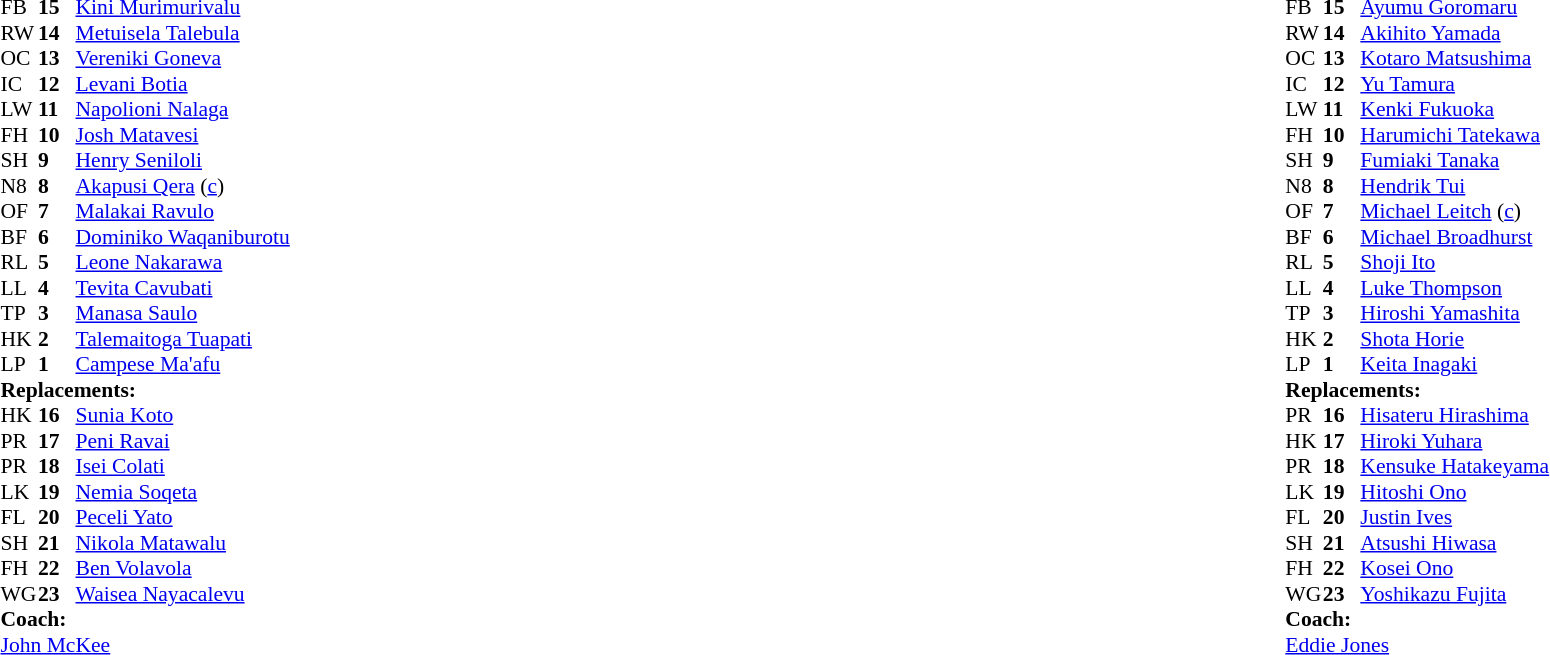<table style="width:100%;">
<tr>
<td style="vertical-align:top; width:50%;"><br><table style="font-size: 90%" cellspacing="0" cellpadding="0">
<tr>
<th width="25"></th>
<th width="25"></th>
</tr>
<tr>
<td>FB</td>
<td><strong>15</strong></td>
<td><a href='#'>Kini Murimurivalu</a></td>
<td></td>
<td></td>
</tr>
<tr>
<td>RW</td>
<td><strong>14</strong></td>
<td><a href='#'>Metuisela Talebula</a></td>
</tr>
<tr>
<td>OC</td>
<td><strong>13</strong></td>
<td><a href='#'>Vereniki Goneva</a></td>
</tr>
<tr>
<td>IC</td>
<td><strong>12</strong></td>
<td><a href='#'>Levani Botia</a></td>
</tr>
<tr>
<td>LW</td>
<td><strong>11</strong></td>
<td><a href='#'>Napolioni Nalaga</a></td>
</tr>
<tr>
<td>FH</td>
<td><strong>10</strong></td>
<td><a href='#'>Josh Matavesi</a></td>
</tr>
<tr>
<td>SH</td>
<td><strong>9</strong></td>
<td><a href='#'>Henry Seniloli</a></td>
<td></td>
<td></td>
</tr>
<tr>
<td>N8</td>
<td><strong>8</strong></td>
<td><a href='#'>Akapusi Qera</a> (<a href='#'>c</a>)</td>
</tr>
<tr>
<td>OF</td>
<td><strong>7</strong></td>
<td><a href='#'>Malakai Ravulo</a></td>
<td></td>
<td></td>
<td></td>
<td></td>
</tr>
<tr>
<td>BF</td>
<td><strong>6</strong></td>
<td><a href='#'>Dominiko Waqaniburotu</a></td>
</tr>
<tr>
<td>RL</td>
<td><strong>5</strong></td>
<td><a href='#'>Leone Nakarawa</a></td>
<td></td>
</tr>
<tr>
<td>LL</td>
<td><strong>4</strong></td>
<td><a href='#'>Tevita Cavubati</a></td>
</tr>
<tr>
<td>TP</td>
<td><strong>3</strong></td>
<td><a href='#'>Manasa Saulo</a></td>
<td></td>
<td></td>
<td></td>
</tr>
<tr>
<td>HK</td>
<td><strong>2</strong></td>
<td><a href='#'>Talemaitoga Tuapati</a></td>
<td></td>
<td></td>
</tr>
<tr>
<td>LP</td>
<td><strong>1</strong></td>
<td><a href='#'>Campese Ma'afu</a></td>
<td></td>
</tr>
<tr>
<td colspan=3><strong>Replacements:</strong></td>
</tr>
<tr>
<td>HK</td>
<td><strong>16</strong></td>
<td><a href='#'>Sunia Koto</a></td>
<td></td>
<td></td>
</tr>
<tr>
<td>PR</td>
<td><strong>17</strong></td>
<td><a href='#'>Peni Ravai</a></td>
<td></td>
<td></td>
<td></td>
</tr>
<tr>
<td>PR</td>
<td><strong>18</strong></td>
<td><a href='#'>Isei Colati</a></td>
<td></td>
<td></td>
</tr>
<tr>
<td>LK</td>
<td><strong>19</strong></td>
<td><a href='#'>Nemia Soqeta</a></td>
</tr>
<tr>
<td>FL</td>
<td><strong>20</strong></td>
<td><a href='#'>Peceli Yato</a></td>
<td></td>
<td></td>
<td></td>
<td></td>
</tr>
<tr>
<td>SH</td>
<td><strong>21</strong></td>
<td><a href='#'>Nikola Matawalu</a></td>
<td></td>
<td></td>
</tr>
<tr>
<td>FH</td>
<td><strong>22</strong></td>
<td><a href='#'>Ben Volavola</a></td>
<td></td>
<td></td>
<td></td>
</tr>
<tr>
<td>WG</td>
<td><strong>23</strong></td>
<td><a href='#'>Waisea Nayacalevu</a></td>
</tr>
<tr>
<td colspan=3><strong>Coach:</strong></td>
</tr>
<tr>
<td colspan="4"> <a href='#'>John McKee</a></td>
</tr>
</table>
</td>
<td style="vertical-align:top; width:50%;"><br><table cellspacing="0" cellpadding="0" style="font-size:90%; margin:auto;">
<tr>
<th width="25"></th>
<th width="25"></th>
</tr>
<tr>
<td>FB</td>
<td><strong>15</strong></td>
<td><a href='#'>Ayumu Goromaru</a></td>
</tr>
<tr>
<td>RW</td>
<td><strong>14</strong></td>
<td><a href='#'>Akihito Yamada</a></td>
</tr>
<tr>
<td>OC</td>
<td><strong>13</strong></td>
<td><a href='#'>Kotaro Matsushima</a></td>
</tr>
<tr>
<td>IC</td>
<td><strong>12</strong></td>
<td><a href='#'>Yu Tamura</a></td>
<td></td>
<td></td>
<td></td>
<td></td>
</tr>
<tr>
<td>LW</td>
<td><strong>11</strong></td>
<td><a href='#'>Kenki Fukuoka</a></td>
<td></td>
<td></td>
</tr>
<tr>
<td>FH</td>
<td><strong>10</strong></td>
<td><a href='#'>Harumichi Tatekawa</a></td>
<td></td>
<td></td>
<td colspan=2></td>
</tr>
<tr>
<td>SH</td>
<td><strong>9</strong></td>
<td><a href='#'>Fumiaki Tanaka</a></td>
</tr>
<tr>
<td>N8</td>
<td><strong>8</strong></td>
<td><a href='#'>Hendrik Tui</a></td>
</tr>
<tr>
<td>OF</td>
<td><strong>7</strong></td>
<td><a href='#'>Michael Leitch</a> (<a href='#'>c</a>)</td>
</tr>
<tr>
<td>BF</td>
<td><strong>6</strong></td>
<td><a href='#'>Michael Broadhurst</a></td>
<td></td>
<td></td>
</tr>
<tr>
<td>RL</td>
<td><strong>5</strong></td>
<td><a href='#'>Shoji Ito</a></td>
<td></td>
<td></td>
</tr>
<tr>
<td>LL</td>
<td><strong>4</strong></td>
<td><a href='#'>Luke Thompson</a></td>
</tr>
<tr>
<td>TP</td>
<td><strong>3</strong></td>
<td><a href='#'>Hiroshi Yamashita</a></td>
<td></td>
<td></td>
</tr>
<tr>
<td>HK</td>
<td><strong>2</strong></td>
<td><a href='#'>Shota Horie</a></td>
</tr>
<tr>
<td>LP</td>
<td><strong>1</strong></td>
<td><a href='#'>Keita Inagaki</a></td>
<td></td>
<td></td>
</tr>
<tr>
<td colspan=3><strong>Replacements:</strong></td>
</tr>
<tr>
<td>PR</td>
<td><strong>16</strong></td>
<td><a href='#'>Hisateru Hirashima</a></td>
<td></td>
<td></td>
</tr>
<tr>
<td>HK</td>
<td><strong>17</strong></td>
<td><a href='#'>Hiroki Yuhara</a></td>
</tr>
<tr>
<td>PR</td>
<td><strong>18</strong></td>
<td><a href='#'>Kensuke Hatakeyama</a></td>
<td></td>
<td></td>
</tr>
<tr>
<td>LK</td>
<td><strong>19</strong></td>
<td><a href='#'>Hitoshi Ono</a></td>
<td></td>
<td></td>
</tr>
<tr>
<td>FL</td>
<td><strong>20</strong></td>
<td><a href='#'>Justin Ives</a></td>
<td></td>
<td></td>
</tr>
<tr>
<td>SH</td>
<td><strong>21</strong></td>
<td><a href='#'>Atsushi Hiwasa</a></td>
</tr>
<tr>
<td>FH</td>
<td><strong>22</strong></td>
<td><a href='#'>Kosei Ono</a></td>
<td></td>
<td></td>
</tr>
<tr>
<td>WG</td>
<td><strong>23</strong></td>
<td><a href='#'>Yoshikazu Fujita</a></td>
<td></td>
<td></td>
</tr>
<tr>
<td colspan=3><strong>Coach:</strong></td>
</tr>
<tr>
<td colspan="4"> <a href='#'>Eddie Jones</a></td>
</tr>
</table>
</td>
</tr>
</table>
